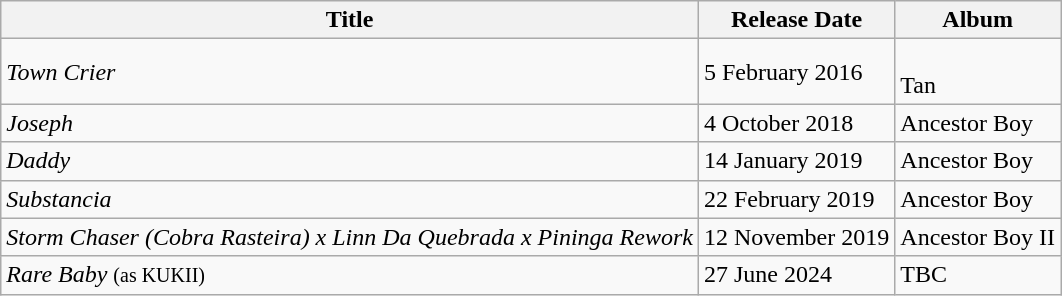<table class="wikitable sortable">
<tr>
<th>Title</th>
<th>Release Date</th>
<th>Album</th>
</tr>
<tr>
<td><em>Town Crier</em></td>
<td>5 February 2016</td>
<td><br>Tan</td>
</tr>
<tr>
<td><em>Joseph</em></td>
<td>4 October 2018</td>
<td>Ancestor Boy</td>
</tr>
<tr>
<td><em>Daddy</em></td>
<td>14 January 2019</td>
<td>Ancestor Boy</td>
</tr>
<tr>
<td><em>Substancia</em></td>
<td>22 February 2019</td>
<td>Ancestor Boy</td>
</tr>
<tr>
<td><em>Storm Chaser (Cobra Rasteira) x Linn Da Quebrada x Pininga Rework</em></td>
<td>12 November 2019</td>
<td>Ancestor Boy II</td>
</tr>
<tr>
<td><em>Rare Baby</em> <small>(as KUKII)</small></td>
<td>27 June 2024</td>
<td>TBC</td>
</tr>
</table>
